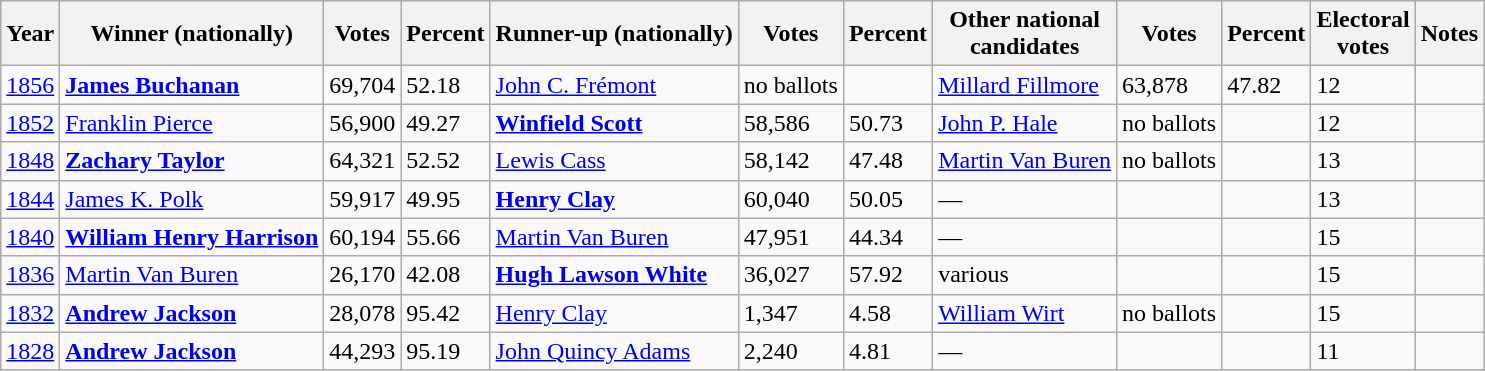<table class="wikitable sortable">
<tr>
<th data-sort-type="number">Year</th>
<th>Winner (nationally)</th>
<th data-sort-type="number">Votes</th>
<th data-sort-type="number">Percent</th>
<th>Runner-up (nationally)</th>
<th data-sort-type="number">Votes</th>
<th data-sort-type="number">Percent</th>
<th>Other national<br>candidates</th>
<th data-sort-type="number">Votes</th>
<th data-sort-type="number">Percent</th>
<th data-sort-type="number">Electoral<br>votes</th>
<th class="unsortable">Notes</th>
</tr>
<tr>
<td><a href='#'>1856</a></td>
<td><strong><a href='#'>James Buchanan</a></strong></td>
<td>69,704</td>
<td>52.18</td>
<td><a href='#'>John C. Frémont</a></td>
<td>no ballots</td>
<td></td>
<td><a href='#'>Millard Fillmore</a></td>
<td>63,878</td>
<td>47.82</td>
<td>12</td>
<td></td>
</tr>
<tr>
<td><a href='#'>1852</a></td>
<td><a href='#'>Franklin Pierce</a></td>
<td>56,900</td>
<td>49.27</td>
<td><strong><a href='#'>Winfield Scott</a></strong></td>
<td>58,586</td>
<td>50.73</td>
<td><a href='#'>John P. Hale</a></td>
<td>no ballots</td>
<td></td>
<td>12</td>
<td></td>
</tr>
<tr>
<td><a href='#'>1848</a></td>
<td><strong><a href='#'>Zachary Taylor</a></strong></td>
<td>64,321</td>
<td>52.52</td>
<td><a href='#'>Lewis Cass</a></td>
<td>58,142</td>
<td>47.48</td>
<td><a href='#'>Martin Van Buren</a></td>
<td>no ballots</td>
<td></td>
<td>13</td>
<td></td>
</tr>
<tr>
<td><a href='#'>1844</a></td>
<td><a href='#'>James K. Polk</a></td>
<td>59,917</td>
<td>49.95</td>
<td><strong><a href='#'>Henry Clay</a></strong></td>
<td>60,040</td>
<td>50.05</td>
<td>—</td>
<td></td>
<td></td>
<td>13</td>
<td></td>
</tr>
<tr>
<td><a href='#'>1840</a></td>
<td><strong><a href='#'>William Henry Harrison</a></strong></td>
<td>60,194</td>
<td>55.66</td>
<td><a href='#'>Martin Van Buren</a></td>
<td>47,951</td>
<td>44.34</td>
<td>—</td>
<td></td>
<td></td>
<td>15</td>
<td></td>
</tr>
<tr>
<td><a href='#'>1836</a></td>
<td><a href='#'>Martin Van Buren</a></td>
<td>26,170</td>
<td>42.08</td>
<td><strong><a href='#'>Hugh Lawson White</a></strong></td>
<td>36,027</td>
<td>57.92</td>
<td>various</td>
<td></td>
<td></td>
<td>15</td>
<td></td>
</tr>
<tr>
<td><a href='#'>1832</a></td>
<td><strong><a href='#'>Andrew Jackson</a></strong></td>
<td>28,078</td>
<td>95.42</td>
<td><a href='#'>Henry Clay</a></td>
<td>1,347</td>
<td>4.58</td>
<td><a href='#'>William Wirt</a></td>
<td>no ballots</td>
<td></td>
<td>15</td>
<td></td>
</tr>
<tr>
<td><a href='#'>1828</a></td>
<td><strong><a href='#'>Andrew Jackson</a></strong></td>
<td>44,293</td>
<td>95.19</td>
<td><a href='#'>John Quincy Adams</a></td>
<td>2,240</td>
<td>4.81</td>
<td>—</td>
<td></td>
<td></td>
<td>11</td>
<td></td>
</tr>
</table>
